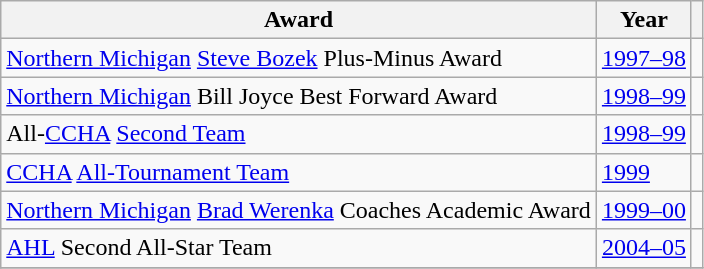<table class="wikitable">
<tr>
<th>Award</th>
<th>Year</th>
<th></th>
</tr>
<tr>
<td><a href='#'>Northern Michigan</a> <a href='#'>Steve Bozek</a> Plus-Minus Award</td>
<td><a href='#'>1997–98</a></td>
<td></td>
</tr>
<tr>
<td><a href='#'>Northern Michigan</a> Bill Joyce Best Forward Award</td>
<td><a href='#'>1998–99</a></td>
<td></td>
</tr>
<tr>
<td>All-<a href='#'>CCHA</a> <a href='#'>Second Team</a></td>
<td><a href='#'>1998–99</a></td>
<td></td>
</tr>
<tr>
<td><a href='#'>CCHA</a> <a href='#'>All-Tournament Team</a></td>
<td><a href='#'>1999</a></td>
<td></td>
</tr>
<tr>
<td><a href='#'>Northern Michigan</a> <a href='#'>Brad Werenka</a> Coaches Academic Award</td>
<td><a href='#'>1999–00</a></td>
<td></td>
</tr>
<tr>
<td><a href='#'>AHL</a> Second All-Star Team</td>
<td><a href='#'>2004–05</a></td>
<td></td>
</tr>
<tr>
</tr>
</table>
